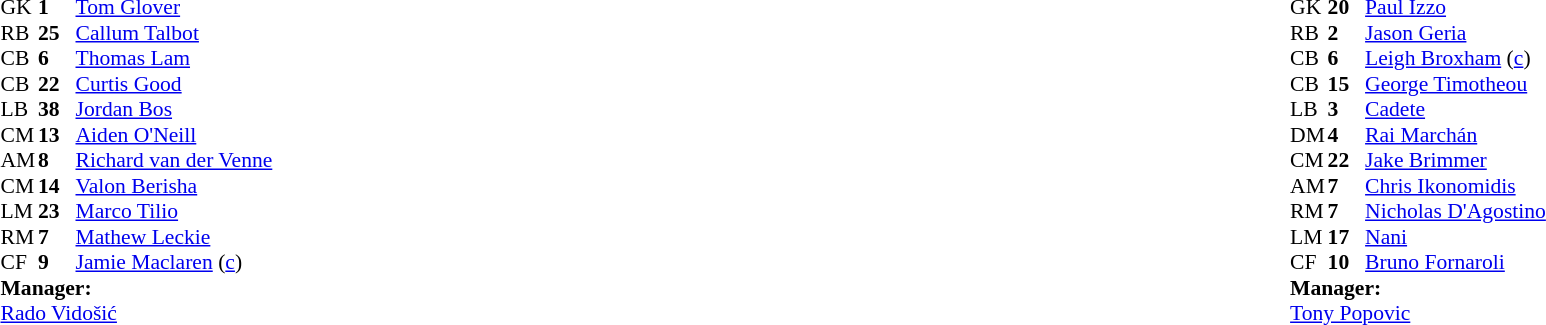<table style="width:100%;">
<tr>
<td style="vertical-align:top; width:40%;"><br><table style="font-size:90%" cellspacing="0" cellpadding="0">
<tr>
<th width="25"></th>
<th width="25"></th>
</tr>
<tr>
<td>GK</td>
<td><strong>1</strong></td>
<td> <a href='#'>Tom Glover</a></td>
</tr>
<tr>
<td>RB</td>
<td><strong>25</strong></td>
<td> <a href='#'>Callum Talbot</a></td>
</tr>
<tr>
<td>CB</td>
<td><strong>6</strong></td>
<td> <a href='#'>Thomas Lam</a></td>
</tr>
<tr>
<td>CB</td>
<td><strong>22</strong></td>
<td> <a href='#'>Curtis Good</a></td>
</tr>
<tr>
<td>LB</td>
<td><strong>38</strong></td>
<td> <a href='#'>Jordan Bos</a></td>
</tr>
<tr>
<td>CM</td>
<td><strong>13</strong></td>
<td> <a href='#'>Aiden O'Neill</a></td>
</tr>
<tr>
<td>AM</td>
<td><strong>8</strong></td>
<td> <a href='#'>Richard van der Venne</a></td>
</tr>
<tr>
<td>CM</td>
<td><strong>14</strong></td>
<td> <a href='#'>Valon Berisha</a></td>
</tr>
<tr>
<td>LM</td>
<td><strong>23</strong></td>
<td> <a href='#'>Marco Tilio</a></td>
</tr>
<tr>
<td>RM</td>
<td><strong>7</strong></td>
<td> <a href='#'>Mathew Leckie</a></td>
</tr>
<tr>
<td>CF</td>
<td><strong>9</strong></td>
<td> <a href='#'>Jamie Maclaren</a> (<a href='#'>c</a>)</td>
</tr>
<tr>
<td colspan=3><strong>Manager:</strong></td>
</tr>
<tr>
<td colspan=3> <a href='#'>Rado Vidošić</a></td>
</tr>
</table>
</td>
<td valign="top"></td>
<td style="vertical-align:top; width:50%;"><br><table style="font-size:90%; margin:auto;" cellspacing="0" cellpadding="0">
<tr>
<th width=25></th>
<th width=25></th>
</tr>
<tr>
<td>GK</td>
<td><strong>20</strong></td>
<td> <a href='#'>Paul Izzo</a></td>
</tr>
<tr>
<td>RB</td>
<td><strong>2</strong></td>
<td> <a href='#'>Jason Geria</a></td>
</tr>
<tr>
<td>CB</td>
<td><strong>6</strong></td>
<td> <a href='#'>Leigh Broxham</a> (<a href='#'>c</a>)</td>
</tr>
<tr>
<td>CB</td>
<td><strong>15</strong></td>
<td> <a href='#'>George Timotheou</a></td>
</tr>
<tr>
<td>LB</td>
<td><strong>3</strong></td>
<td> <a href='#'>Cadete</a></td>
</tr>
<tr>
<td>DM</td>
<td><strong>4</strong></td>
<td> <a href='#'>Rai Marchán</a></td>
</tr>
<tr>
<td>CM</td>
<td><strong>22</strong></td>
<td> <a href='#'>Jake Brimmer</a></td>
</tr>
<tr>
<td>AM</td>
<td><strong>7</strong></td>
<td> <a href='#'>Chris Ikonomidis</a></td>
</tr>
<tr>
<td>RM</td>
<td><strong>7</strong></td>
<td> <a href='#'>Nicholas D'Agostino</a></td>
</tr>
<tr>
<td>LM</td>
<td><strong>17</strong></td>
<td> <a href='#'>Nani</a></td>
</tr>
<tr>
<td>CF</td>
<td><strong>10</strong></td>
<td> <a href='#'>Bruno Fornaroli</a></td>
</tr>
<tr>
<td colspan=3><strong>Manager:</strong></td>
</tr>
<tr>
<td colspan=3> <a href='#'>Tony Popovic</a></td>
</tr>
</table>
</td>
</tr>
</table>
